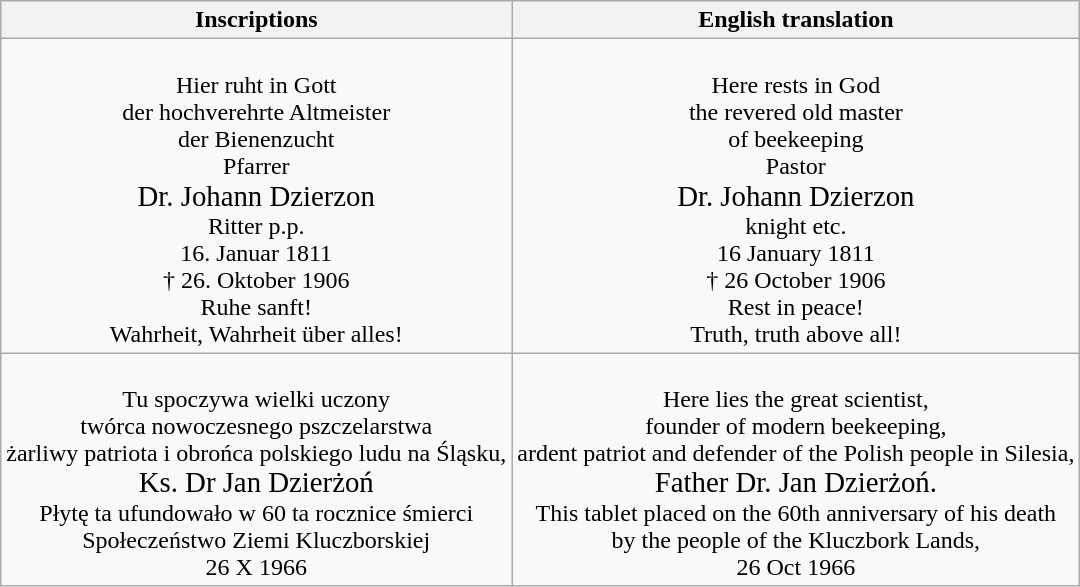<table class="wikitable">
<tr>
<th>Inscriptions</th>
<th>English translation</th>
</tr>
<tr>
<td style="text-align:center;"><br>Hier ruht in Gott<br>
der hochverehrte Altmeister<br>
der Bienenzucht<br>
Pfarrer<br>
<big>Dr. Johann Dzierzon</big><br>
Ritter p.p.<br> 16. Januar 1811<br>
† 26. Oktober 1906 <br>
Ruhe sanft!<br>
Wahrheit, Wahrheit über alles!</td>
<td style="text-align:center;"><br>Here rests in God<br>
the revered old master<br>
of beekeeping<br>
Pastor <br>
<big>Dr. Johann Dzierzon</big><br>
knight etc.<br> 16 January 1811<br>
† 26 October 1906 <br>
Rest in peace!<br>
Truth, truth above all!</td>
</tr>
<tr>
<td style="text-align:center;"><br>Tu spoczywa wielki uczony<br>
twórca nowoczesnego pszczelarstwa<br>
żarliwy patriota i obrońca polskiego ludu na Śląsku, <br>
<big>Ks. Dr Jan Dzierżoń</big><br>
Płytę ta ufundowało w 60 ta rocznice śmierci<br>
Społeczeństwo Ziemi Kluczborskiej<br>
26 X 1966</td>
<td style="text-align:center;"><br>Here lies the great scientist,<br>
founder of modern beekeeping,<br>
ardent patriot and defender of the Polish people in Silesia,<br>
<big>Father Dr. Jan Dzierżoń.</big><br>
This tablet placed on the 60th anniversary of his death<br>
by the people of the Kluczbork Lands,<br>
26 Oct 1966</td>
</tr>
</table>
